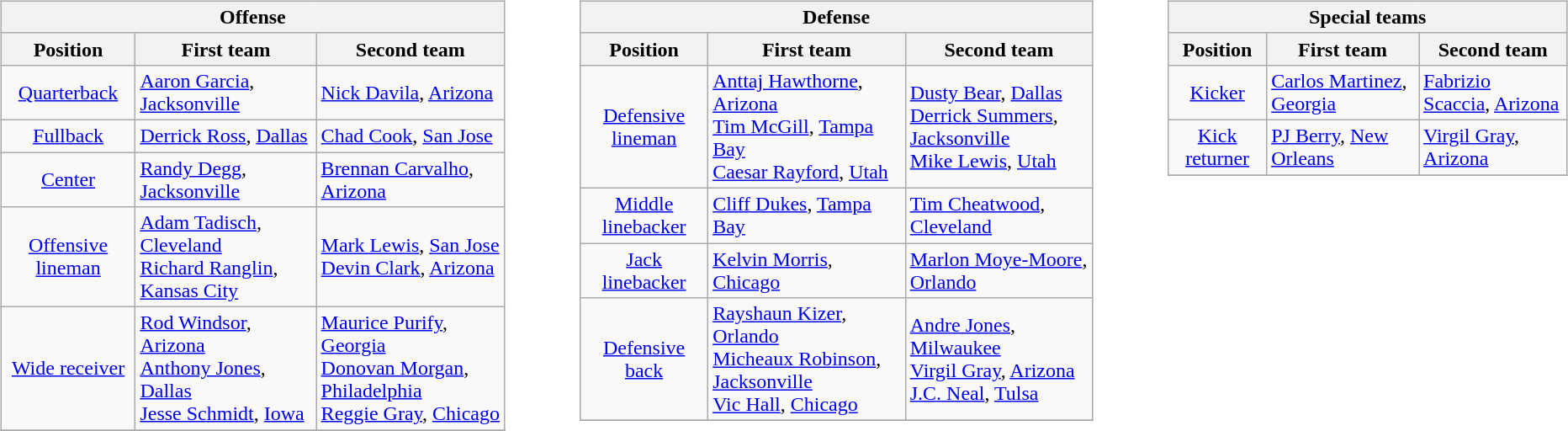<table border=0>
<tr valign="top">
<td><br><table class="wikitable">
<tr>
<th colspan=3>Offense</th>
</tr>
<tr>
<th>Position</th>
<th>First team</th>
<th>Second team</th>
</tr>
<tr>
<td align=center><a href='#'>Quarterback</a></td>
<td><a href='#'>Aaron Garcia</a>, <a href='#'>Jacksonville</a></td>
<td><a href='#'>Nick Davila</a>, <a href='#'>Arizona</a></td>
</tr>
<tr>
<td align=center><a href='#'>Fullback</a></td>
<td><a href='#'>Derrick Ross</a>, <a href='#'>Dallas</a></td>
<td><a href='#'>Chad Cook</a>, <a href='#'>San Jose</a></td>
</tr>
<tr>
<td align=center><a href='#'>Center</a></td>
<td><a href='#'>Randy Degg</a>, <a href='#'>Jacksonville</a></td>
<td><a href='#'>Brennan Carvalho</a>, <a href='#'>Arizona</a></td>
</tr>
<tr>
<td align=center><a href='#'>Offensive lineman</a></td>
<td><a href='#'>Adam Tadisch</a>, <a href='#'>Cleveland</a><br><a href='#'>Richard Ranglin</a>, <a href='#'>Kansas City</a></td>
<td><a href='#'>Mark Lewis</a>, <a href='#'>San Jose</a><br><a href='#'>Devin Clark</a>, <a href='#'>Arizona</a></td>
</tr>
<tr>
<td align=center><a href='#'>Wide receiver</a></td>
<td><a href='#'>Rod Windsor</a>, <a href='#'>Arizona</a><br><a href='#'>Anthony Jones</a>, <a href='#'>Dallas</a><br><a href='#'>Jesse Schmidt</a>, <a href='#'>Iowa</a></td>
<td><a href='#'>Maurice Purify</a>, <a href='#'>Georgia</a><br><a href='#'>Donovan Morgan</a>, <a href='#'>Philadelphia</a><br><a href='#'>Reggie Gray</a>, <a href='#'>Chicago</a></td>
</tr>
<tr>
</tr>
</table>
</td>
<td style="padding-left:40px;"><br><table class="wikitable">
<tr>
<th colspan=3>Defense</th>
</tr>
<tr>
<th>Position</th>
<th>First team</th>
<th>Second team</th>
</tr>
<tr>
<td align=center><a href='#'>Defensive lineman</a></td>
<td><a href='#'>Anttaj Hawthorne</a>, <a href='#'>Arizona</a><br><a href='#'>Tim McGill</a>, <a href='#'>Tampa Bay</a><br><a href='#'>Caesar Rayford</a>, <a href='#'>Utah</a></td>
<td><a href='#'>Dusty Bear</a>, <a href='#'>Dallas</a><br><a href='#'>Derrick Summers</a>, <a href='#'>Jacksonville</a><br><a href='#'>Mike Lewis</a>, <a href='#'>Utah</a></td>
</tr>
<tr>
<td align=center><a href='#'>Middle linebacker</a></td>
<td><a href='#'>Cliff Dukes</a>, <a href='#'>Tampa Bay</a></td>
<td><a href='#'>Tim Cheatwood</a>, <a href='#'>Cleveland</a></td>
</tr>
<tr>
<td align=center><a href='#'>Jack linebacker</a></td>
<td><a href='#'>Kelvin Morris</a>, <a href='#'>Chicago</a></td>
<td><a href='#'>Marlon Moye-Moore</a>, <a href='#'>Orlando</a></td>
</tr>
<tr>
<td align=center><a href='#'>Defensive back</a></td>
<td><a href='#'>Rayshaun Kizer</a>, <a href='#'>Orlando</a><br><a href='#'>Micheaux Robinson</a>, <a href='#'>Jacksonville</a><br><a href='#'>Vic Hall</a>, <a href='#'>Chicago</a></td>
<td><a href='#'>Andre Jones</a>, <a href='#'>Milwaukee</a><br><a href='#'>Virgil Gray</a>, <a href='#'>Arizona</a><br><a href='#'>J.C. Neal</a>, <a href='#'>Tulsa</a></td>
</tr>
<tr>
</tr>
</table>
</td>
<td style="padding-left:40px;"><br><table class="wikitable">
<tr>
<th colspan=3>Special teams</th>
</tr>
<tr>
<th>Position</th>
<th>First team</th>
<th>Second team</th>
</tr>
<tr>
<td align=center><a href='#'>Kicker</a></td>
<td><a href='#'>Carlos Martinez</a>, <a href='#'>Georgia</a></td>
<td><a href='#'>Fabrizio Scaccia</a>, <a href='#'>Arizona</a></td>
</tr>
<tr>
<td align=center><a href='#'>Kick returner</a></td>
<td><a href='#'>PJ Berry</a>, <a href='#'>New Orleans</a></td>
<td><a href='#'>Virgil Gray</a>, <a href='#'>Arizona</a></td>
</tr>
<tr>
</tr>
</table>
</td>
</tr>
</table>
